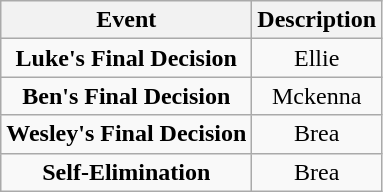<table class="wikitable sortable" style="text-align:center;">
<tr>
<th>Event</th>
<th>Description</th>
</tr>
<tr>
<td><strong>Luke's Final Decision</strong></td>
<td>Ellie</td>
</tr>
<tr>
<td><strong>Ben's Final Decision</strong></td>
<td>Mckenna</td>
</tr>
<tr>
<td><strong>Wesley's Final Decision</strong></td>
<td>Brea</td>
</tr>
<tr>
<td><strong>Self-Elimination</strong></td>
<td>Brea</td>
</tr>
</table>
